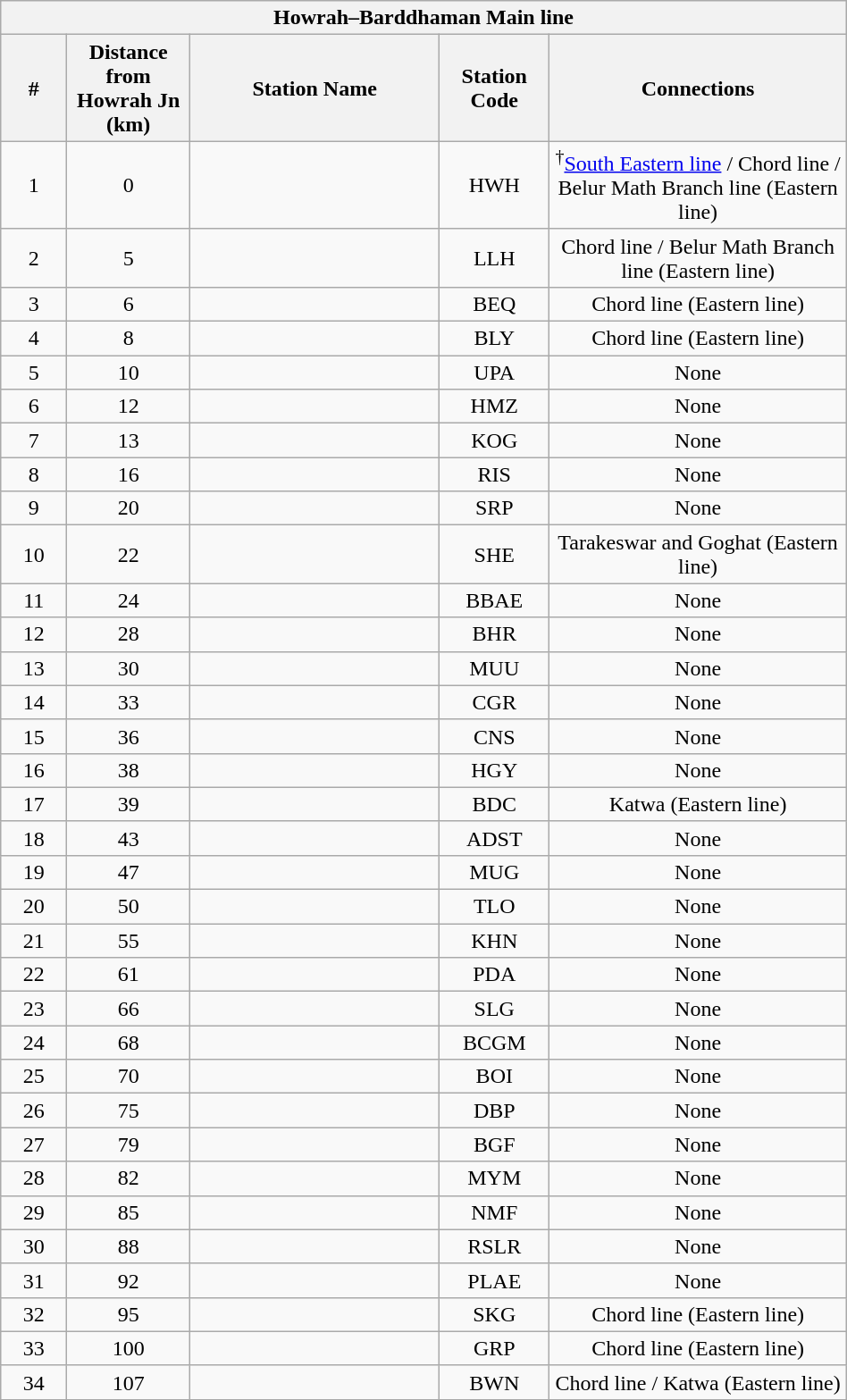<table class="wikitable" style="text-align:center; width:50%;">
<tr>
<th colspan="5"><strong>Howrah–Barddhaman Main line</strong></th>
</tr>
<tr>
<th style="width:1%;">#</th>
<th style="width:1%;">Distance from Howrah Jn (km)</th>
<th style="width:5%;">Station Name</th>
<th style="width:1%;">Station Code</th>
<th style="width:5%;">Connections</th>
</tr>
<tr>
<td>1</td>
<td>0</td>
<td><strong></strong></td>
<td>HWH</td>
<td><sup>†</sup><a href='#'>South Eastern line</a> / Chord line / Belur Math Branch line (Eastern line)</td>
</tr>
<tr>
<td>2</td>
<td>5</td>
<td></td>
<td>LLH</td>
<td>Chord line / Belur Math Branch line (Eastern line)</td>
</tr>
<tr>
<td>3</td>
<td>6</td>
<td></td>
<td>BEQ</td>
<td>Chord line (Eastern line)</td>
</tr>
<tr>
<td>4</td>
<td>8</td>
<td></td>
<td>BLY</td>
<td>Chord line (Eastern line)</td>
</tr>
<tr>
<td>5</td>
<td>10</td>
<td></td>
<td>UPA</td>
<td>None</td>
</tr>
<tr>
<td>6</td>
<td>12</td>
<td></td>
<td>HMZ</td>
<td>None</td>
</tr>
<tr>
<td>7</td>
<td>13</td>
<td></td>
<td>KOG</td>
<td>None</td>
</tr>
<tr>
<td>8</td>
<td>16</td>
<td></td>
<td>RIS</td>
<td>None</td>
</tr>
<tr>
<td>9</td>
<td>20</td>
<td></td>
<td>SRP</td>
<td>None</td>
</tr>
<tr>
<td>10</td>
<td>22</td>
<td><strong></strong></td>
<td>SHE</td>
<td>Tarakeswar and Goghat (Eastern line)</td>
</tr>
<tr>
<td>11</td>
<td>24</td>
<td></td>
<td>BBAE</td>
<td>None</td>
</tr>
<tr>
<td>12</td>
<td>28</td>
<td></td>
<td>BHR</td>
<td>None</td>
</tr>
<tr>
<td>13</td>
<td>30</td>
<td></td>
<td>MUU</td>
<td>None</td>
</tr>
<tr>
<td>14</td>
<td>33</td>
<td></td>
<td>CGR</td>
<td>None</td>
</tr>
<tr>
<td>15</td>
<td>36</td>
<td></td>
<td>CNS</td>
<td>None</td>
</tr>
<tr>
<td>16</td>
<td>38</td>
<td></td>
<td>HGY</td>
<td>None</td>
</tr>
<tr>
<td>17</td>
<td>39</td>
<td><strong></strong></td>
<td>BDC</td>
<td>Katwa (Eastern line)</td>
</tr>
<tr>
<td>18</td>
<td>43</td>
<td></td>
<td>ADST</td>
<td>None</td>
</tr>
<tr>
<td>19</td>
<td>47</td>
<td></td>
<td>MUG</td>
<td>None</td>
</tr>
<tr>
<td>20</td>
<td>50</td>
<td></td>
<td>TLO</td>
<td>None</td>
</tr>
<tr>
<td>21</td>
<td>55</td>
<td></td>
<td>KHN</td>
<td>None</td>
</tr>
<tr>
<td>22</td>
<td>61</td>
<td></td>
<td>PDA</td>
<td>None</td>
</tr>
<tr>
<td>23</td>
<td>66</td>
<td></td>
<td>SLG</td>
<td>None</td>
</tr>
<tr>
<td>24</td>
<td>68</td>
<td></td>
<td>BCGM</td>
<td>None</td>
</tr>
<tr>
<td>25</td>
<td>70</td>
<td></td>
<td>BOI</td>
<td>None</td>
</tr>
<tr>
<td>26</td>
<td>75</td>
<td></td>
<td>DBP</td>
<td>None</td>
</tr>
<tr>
<td>27</td>
<td>79</td>
<td></td>
<td>BGF</td>
<td>None</td>
</tr>
<tr>
<td>28</td>
<td>82</td>
<td></td>
<td>MYM</td>
<td>None</td>
</tr>
<tr>
<td>29</td>
<td>85</td>
<td></td>
<td>NMF</td>
<td>None</td>
</tr>
<tr>
<td>30</td>
<td>88</td>
<td></td>
<td>RSLR</td>
<td>None</td>
</tr>
<tr>
<td>31</td>
<td>92</td>
<td></td>
<td>PLAE</td>
<td>None</td>
</tr>
<tr>
<td>32</td>
<td>95</td>
<td></td>
<td>SKG</td>
<td>Chord line (Eastern line)</td>
</tr>
<tr>
<td>33</td>
<td>100</td>
<td></td>
<td>GRP</td>
<td>Chord line (Eastern line)</td>
</tr>
<tr>
<td>34</td>
<td>107</td>
<td><strong></strong></td>
<td>BWN</td>
<td>Chord line / Katwa (Eastern line)</td>
</tr>
</table>
